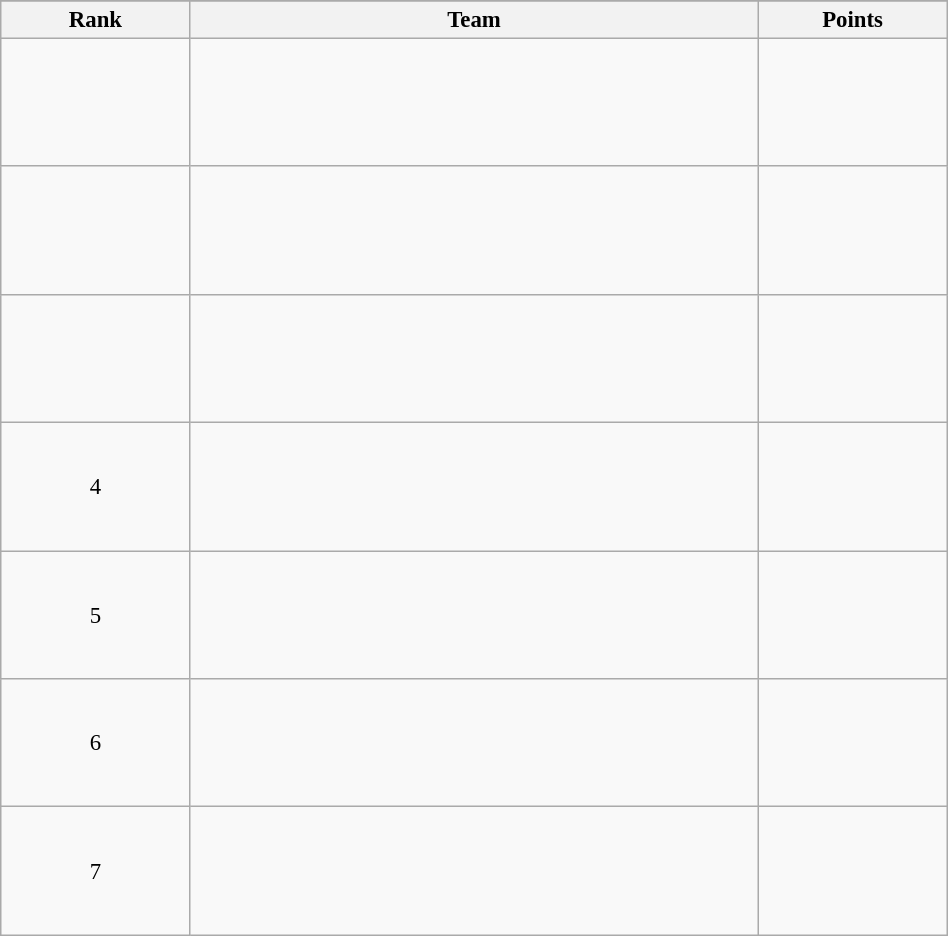<table class="wikitable sortable" style=" text-align:center; font-size:95%;" width="50%">
<tr>
</tr>
<tr>
<th width=10%>Rank</th>
<th width=30%>Team</th>
<th width=10%>Points</th>
</tr>
<tr>
<td align=center></td>
<td align=left><br><br><table width=100%>
<tr>
<td align=left style="border:0"></td>
<td align=right style="border:0"></td>
</tr>
<tr>
<td align=left style="border:0"></td>
<td align=right style="border:0"></td>
</tr>
<tr>
<td align=left style="border:0"></td>
<td align=right style="border:0"></td>
</tr>
<tr>
<td align=left style="border:0"></td>
<td align=right style="border:0"></td>
</tr>
<tr>
<td align=left style="border:0"></td>
<td align=right style="border:0"></td>
</tr>
</table>
</td>
<td></td>
</tr>
<tr>
<td align=center></td>
<td align=left><br><br><table width=100%>
<tr>
<td align=left style="border:0"></td>
<td align=right style="border:0"></td>
</tr>
<tr>
<td align=left style="border:0"></td>
<td align=right style="border:0"></td>
</tr>
<tr>
<td align=left style="border:0"></td>
<td align=right style="border:0"></td>
</tr>
<tr>
<td align=left style="border:0"></td>
<td align=right style="border:0"></td>
</tr>
<tr>
<td align=left style="border:0"></td>
<td align=right style="border:0"></td>
</tr>
</table>
</td>
<td></td>
</tr>
<tr>
<td align=center></td>
<td align=left><br><br><table width=100%>
<tr>
<td align=left style="border:0"></td>
<td align=right style="border:0"></td>
</tr>
<tr>
<td align=left style="border:0"></td>
<td align=right style="border:0"></td>
</tr>
<tr>
<td align=left style="border:0"></td>
<td align=right style="border:0"></td>
</tr>
<tr>
<td align=left style="border:0"></td>
<td align=right style="border:0"></td>
</tr>
<tr>
<td align=left style="border:0"></td>
<td align=right style="border:0"></td>
</tr>
</table>
</td>
<td></td>
</tr>
<tr>
<td align=center>4</td>
<td align=left><br><br><table width=100%>
<tr>
<td align=left style="border:0"></td>
<td align=right style="border:0"></td>
</tr>
<tr>
<td align=left style="border:0"></td>
<td align=right style="border:0"></td>
</tr>
<tr>
<td align=left style="border:0"></td>
<td align=right style="border:0"></td>
</tr>
<tr>
<td align=left style="border:0"></td>
<td align=right style="border:0"></td>
</tr>
<tr>
<td align=left style="border:0"></td>
<td align=right style="border:0"></td>
</tr>
</table>
</td>
<td></td>
</tr>
<tr>
<td align=center>5</td>
<td align=left><br><br><table width=100%>
<tr>
<td align=left style="border:0"></td>
<td align=right style="border:0"></td>
</tr>
<tr>
<td align=left style="border:0"></td>
<td align=right style="border:0"></td>
</tr>
<tr>
<td align=left style="border:0"></td>
<td align=right style="border:0"></td>
</tr>
<tr>
<td align=left style="border:0"></td>
<td align=right style="border:0"></td>
</tr>
<tr>
<td align=left style="border:0"></td>
<td align=right style="border:0"></td>
</tr>
</table>
</td>
<td></td>
</tr>
<tr>
<td align=center>6</td>
<td align=left><br><br><table width=100%>
<tr>
<td align=left style="border:0"></td>
<td align=right style="border:0"></td>
</tr>
<tr>
<td align=left style="border:0"></td>
<td align=right style="border:0"></td>
</tr>
<tr>
<td align=left style="border:0"></td>
<td align=right style="border:0"></td>
</tr>
<tr>
<td align=left style="border:0"></td>
<td align=right style="border:0"></td>
</tr>
<tr>
<td align=left style="border:0"></td>
<td align=right style="border:0"></td>
</tr>
</table>
</td>
<td></td>
</tr>
<tr>
<td align=center>7</td>
<td align=left><br><br><table width=100%>
<tr>
<td align=left style="border:0"></td>
<td align=right style="border:0"></td>
</tr>
<tr>
<td align=left style="border:0"></td>
<td align=right style="border:0"></td>
</tr>
<tr>
<td align=left style="border:0"></td>
<td align=right style="border:0"></td>
</tr>
<tr>
<td align=left style="border:0"></td>
<td align=right style="border:0"></td>
</tr>
<tr>
<td align=left style="border:0"></td>
<td align=right style="border:0"></td>
</tr>
</table>
</td>
<td></td>
</tr>
</table>
